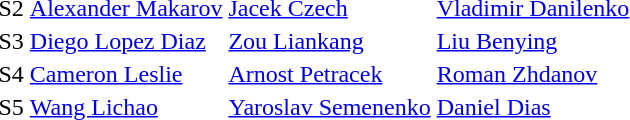<table>
<tr>
<td>S2</td>
<td><a href='#'>Alexander Makarov</a><br></td>
<td><a href='#'>Jacek Czech</a><br></td>
<td><a href='#'>Vladimir Danilenko</a><br></td>
</tr>
<tr>
<td>S3</td>
<td><a href='#'>Diego Lopez Diaz</a><br></td>
<td><a href='#'>Zou Liankang</a><br></td>
<td><a href='#'>Liu Benying</a><br></td>
</tr>
<tr>
<td>S4</td>
<td><a href='#'>Cameron Leslie</a><br></td>
<td><a href='#'>Arnost Petracek</a><br></td>
<td><a href='#'>Roman Zhdanov</a><br></td>
</tr>
<tr>
<td>S5</td>
<td><a href='#'>Wang Lichao</a><br></td>
<td><a href='#'>Yaroslav Semenenko</a><br></td>
<td><a href='#'>Daniel Dias</a><br></td>
</tr>
</table>
